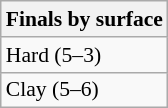<table class=wikitable style=font-size:90%>
<tr>
<th>Finals by surface</th>
</tr>
<tr>
<td>Hard (5–3)</td>
</tr>
<tr>
<td>Clay (5–6)</td>
</tr>
</table>
